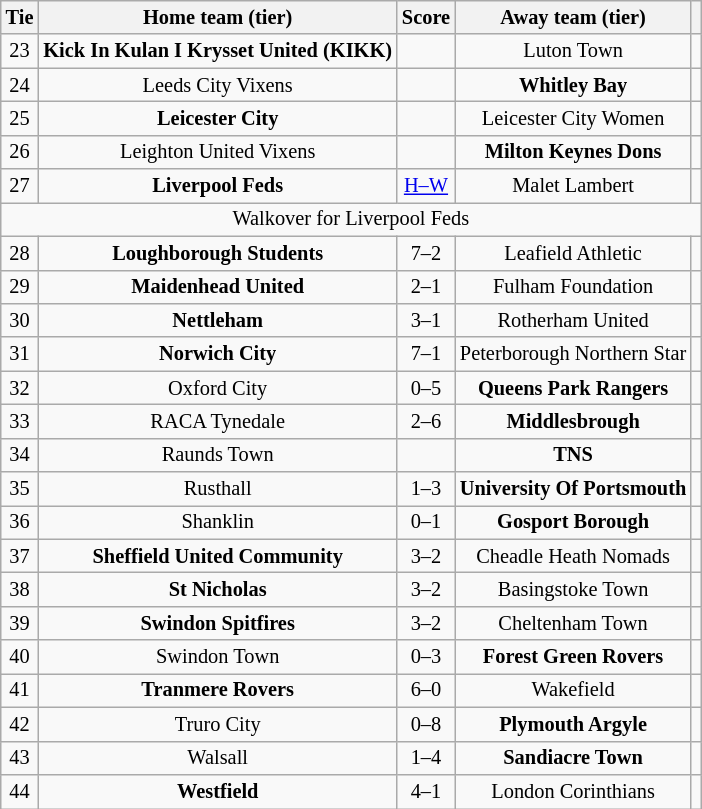<table class="wikitable" style="text-align:center; font-size:85%">
<tr>
<th>Tie</th>
<th>Home team (tier)</th>
<th>Score</th>
<th>Away team (tier)</th>
<th></th>
</tr>
<tr>
<td>23</td>
<td><strong>Kick In Kulan I Krysset United (KIKK)</strong></td>
<td></td>
<td>Luton Town</td>
<td></td>
</tr>
<tr>
<td>24</td>
<td>Leeds City Vixens</td>
<td></td>
<td><strong>Whitley Bay</strong></td>
<td></td>
</tr>
<tr>
<td>25</td>
<td><strong>Leicester City</strong></td>
<td></td>
<td>Leicester City Women</td>
<td></td>
</tr>
<tr>
<td>26</td>
<td>Leighton United Vixens</td>
<td></td>
<td><strong>Milton Keynes Dons</strong></td>
<td></td>
</tr>
<tr>
<td>27</td>
<td><strong>Liverpool Feds</strong></td>
<td align="center"><a href='#'>H–W</a></td>
<td>Malet Lambert</td>
<td></td>
</tr>
<tr>
<td colspan="5">Walkover for Liverpool Feds</td>
</tr>
<tr>
<td>28</td>
<td><strong>Loughborough Students</strong></td>
<td>7–2</td>
<td>Leafield Athletic</td>
<td></td>
</tr>
<tr>
<td>29</td>
<td><strong>Maidenhead United</strong></td>
<td>2–1</td>
<td>Fulham Foundation</td>
<td></td>
</tr>
<tr>
<td>30</td>
<td><strong>Nettleham</strong></td>
<td>3–1</td>
<td>Rotherham United</td>
<td></td>
</tr>
<tr>
<td>31</td>
<td><strong>Norwich City</strong></td>
<td>7–1</td>
<td>Peterborough Northern Star</td>
<td></td>
</tr>
<tr>
<td>32</td>
<td>Oxford City</td>
<td align="center">0–5</td>
<td><strong>Queens Park Rangers</strong></td>
<td></td>
</tr>
<tr>
<td>33</td>
<td>RACA Tynedale</td>
<td>2–6</td>
<td><strong>Middlesbrough</strong></td>
<td></td>
</tr>
<tr>
<td>34</td>
<td>Raunds Town</td>
<td></td>
<td><strong>TNS</strong></td>
<td></td>
</tr>
<tr>
<td>35</td>
<td>Rusthall</td>
<td>1–3</td>
<td><strong>University Of Portsmouth</strong></td>
<td></td>
</tr>
<tr>
<td>36</td>
<td>Shanklin</td>
<td align="center">0–1</td>
<td><strong>Gosport Borough</strong></td>
<td></td>
</tr>
<tr>
<td>37</td>
<td><strong>Sheffield United Community</strong></td>
<td>3–2</td>
<td>Cheadle Heath Nomads</td>
<td></td>
</tr>
<tr>
<td>38</td>
<td><strong>St Nicholas</strong></td>
<td>3–2</td>
<td>Basingstoke Town</td>
<td></td>
</tr>
<tr>
<td>39</td>
<td><strong>Swindon Spitfires</strong></td>
<td>3–2</td>
<td>Cheltenham Town</td>
<td></td>
</tr>
<tr>
<td>40</td>
<td>Swindon Town</td>
<td align="center">0–3</td>
<td><strong>Forest Green Rovers</strong></td>
<td></td>
</tr>
<tr>
<td>41</td>
<td><strong>Tranmere Rovers</strong></td>
<td align="center">6–0</td>
<td>Wakefield</td>
<td></td>
</tr>
<tr>
<td>42</td>
<td>Truro City</td>
<td align="center">0–8</td>
<td><strong>Plymouth Argyle</strong></td>
<td></td>
</tr>
<tr>
<td>43</td>
<td>Walsall</td>
<td>1–4</td>
<td><strong>Sandiacre Town</strong></td>
<td></td>
</tr>
<tr>
<td>44</td>
<td><strong>Westfield</strong></td>
<td>4–1</td>
<td>London Corinthians</td>
<td></td>
</tr>
</table>
